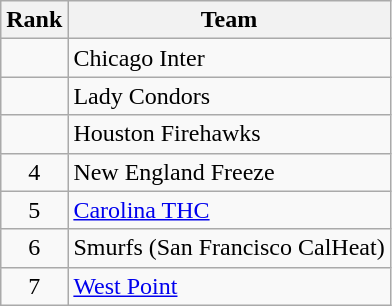<table class="wikitable">
<tr>
<th>Rank</th>
<th>Team</th>
</tr>
<tr>
<td align=center></td>
<td align="left">Chicago Inter</td>
</tr>
<tr>
<td align=center></td>
<td align="left">Lady Condors</td>
</tr>
<tr>
<td align=center></td>
<td align="left">Houston Firehawks</td>
</tr>
<tr>
<td align=center>4</td>
<td align="left">New England Freeze</td>
</tr>
<tr>
<td align=center>5</td>
<td align="left"><a href='#'>Carolina THC</a></td>
</tr>
<tr>
<td align=center>6</td>
<td align="left">Smurfs (San Francisco CalHeat)</td>
</tr>
<tr>
<td align=center>7</td>
<td align="left"><a href='#'>West Point</a></td>
</tr>
</table>
